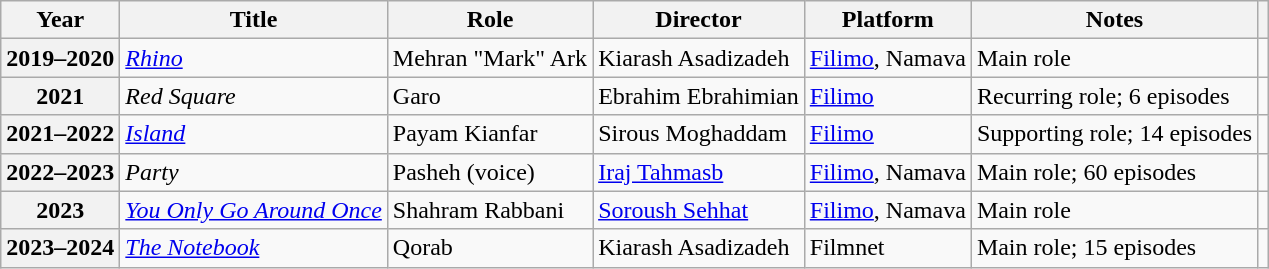<table class="wikitable plainrowheaders sortable"  style=font-size:100%>
<tr>
<th scope="col">Year</th>
<th scope="col">Title</th>
<th scope="col">Role</th>
<th scope="col">Director</th>
<th scope="col">Platform</th>
<th scope="col" class="unsortable">Notes</th>
<th scope="col" class="unsortable"></th>
</tr>
<tr>
<th scope=row>2019–2020</th>
<td><em><a href='#'>Rhino</a></em></td>
<td>Mehran "Mark" Ark</td>
<td>Kiarash Asadizadeh</td>
<td><a href='#'>Filimo</a>, Namava</td>
<td>Main role</td>
<td></td>
</tr>
<tr>
<th scope=row>2021</th>
<td><em>Red Square</em></td>
<td>Garo</td>
<td>Ebrahim Ebrahimian</td>
<td><a href='#'>Filimo</a></td>
<td>Recurring role; 6 episodes</td>
<td></td>
</tr>
<tr>
<th scope=row>2021–2022</th>
<td><em><a href='#'>Island</a></em></td>
<td>Payam Kianfar</td>
<td>Sirous Moghaddam</td>
<td><a href='#'>Filimo</a></td>
<td>Supporting role; 14 episodes</td>
<td></td>
</tr>
<tr>
<th scope=row>2022–2023</th>
<td><em>Party</em></td>
<td>Pasheh (voice)</td>
<td><a href='#'>Iraj Tahmasb</a></td>
<td><a href='#'>Filimo</a>, Namava</td>
<td>Main role; 60 episodes</td>
<td></td>
</tr>
<tr>
<th scope=row>2023</th>
<td><em><a href='#'>You Only Go Around Once</a></em></td>
<td>Shahram Rabbani</td>
<td><a href='#'>Soroush Sehhat</a></td>
<td><a href='#'>Filimo</a>, Namava</td>
<td>Main role</td>
<td></td>
</tr>
<tr>
<th scope=row>2023–2024</th>
<td><em><a href='#'>The Notebook</a></em></td>
<td>Qorab</td>
<td>Kiarash Asadizadeh</td>
<td>Filmnet</td>
<td>Main role; 15 episodes</td>
<td></td>
</tr>
</table>
